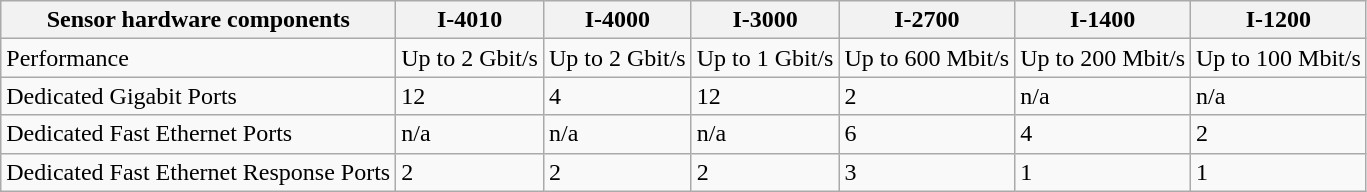<table class="wikitable">
<tr>
<th>Sensor hardware components</th>
<th>I-4010</th>
<th>I-4000</th>
<th>I-3000</th>
<th>I-2700</th>
<th>I-1400</th>
<th>I-1200</th>
</tr>
<tr>
<td>Performance</td>
<td>Up to 2 Gbit/s</td>
<td>Up to 2 Gbit/s</td>
<td>Up to 1 Gbit/s</td>
<td>Up to 600 Mbit/s</td>
<td>Up to 200 Mbit/s</td>
<td>Up to 100 Mbit/s</td>
</tr>
<tr>
<td>Dedicated Gigabit Ports</td>
<td>12</td>
<td>4</td>
<td>12</td>
<td>2</td>
<td>n/a</td>
<td>n/a</td>
</tr>
<tr>
<td>Dedicated Fast Ethernet Ports</td>
<td>n/a</td>
<td>n/a</td>
<td>n/a</td>
<td>6</td>
<td>4</td>
<td>2</td>
</tr>
<tr>
<td>Dedicated Fast Ethernet Response Ports</td>
<td>2</td>
<td>2</td>
<td>2</td>
<td>3</td>
<td>1</td>
<td>1</td>
</tr>
</table>
